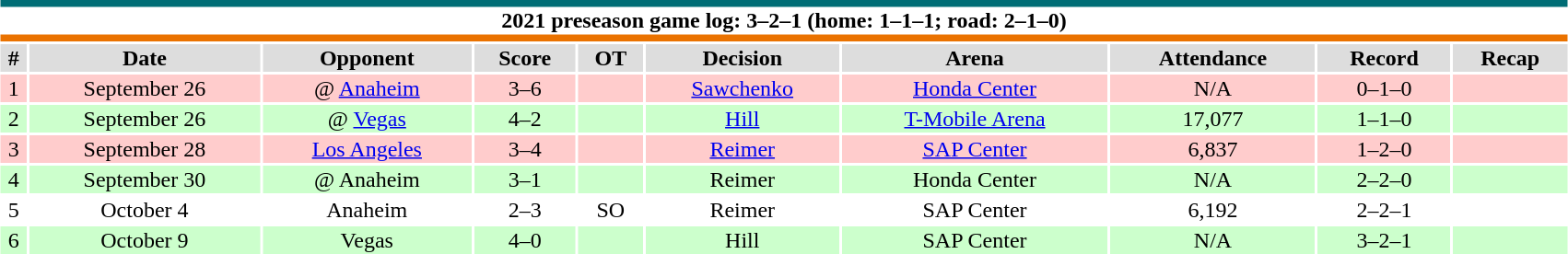<table class="toccolours collapsible collapsed" style="width:90%; clear:both; margin:1.5em auto; text-align:center;">
<tr>
<th colspan="10" style="background:#FFFFFF; border-top:#006D75 5px solid; border-bottom:#EA7200 5px solid;">2021 preseason game log: 3–2–1 (home: 1–1–1; road: 2–1–0)</th>
</tr>
<tr style="background:#ddd;">
<th>#</th>
<th>Date</th>
<th>Opponent</th>
<th>Score</th>
<th>OT</th>
<th>Decision</th>
<th>Arena</th>
<th>Attendance</th>
<th>Record</th>
<th>Recap</th>
</tr>
<tr style="background:#fcc;">
<td>1</td>
<td>September 26</td>
<td>@ <a href='#'>Anaheim</a></td>
<td>3–6</td>
<td></td>
<td><a href='#'>Sawchenko</a></td>
<td><a href='#'>Honda Center</a></td>
<td>N/A</td>
<td>0–1–0</td>
<td></td>
</tr>
<tr style="background:#cfc;">
<td>2</td>
<td>September 26</td>
<td>@ <a href='#'>Vegas</a></td>
<td>4–2</td>
<td></td>
<td><a href='#'>Hill</a></td>
<td><a href='#'>T-Mobile Arena</a></td>
<td>17,077</td>
<td>1–1–0</td>
<td></td>
</tr>
<tr style="background:#fcc;">
<td>3</td>
<td>September 28</td>
<td><a href='#'>Los Angeles</a></td>
<td>3–4</td>
<td></td>
<td><a href='#'>Reimer</a></td>
<td><a href='#'>SAP Center</a></td>
<td>6,837</td>
<td>1–2–0</td>
<td></td>
</tr>
<tr style="background:#cfc;">
<td>4</td>
<td>September 30</td>
<td>@ Anaheim</td>
<td>3–1</td>
<td></td>
<td>Reimer</td>
<td>Honda Center</td>
<td>N/A</td>
<td>2–2–0</td>
<td></td>
</tr>
<tr style="background:#fff;">
<td>5</td>
<td>October 4</td>
<td>Anaheim</td>
<td>2–3</td>
<td>SO</td>
<td>Reimer</td>
<td>SAP Center</td>
<td>6,192</td>
<td>2–2–1</td>
<td></td>
</tr>
<tr style="background:#cfc;">
<td>6</td>
<td>October 9</td>
<td>Vegas</td>
<td>4–0</td>
<td></td>
<td>Hill</td>
<td>SAP Center</td>
<td>N/A</td>
<td>3–2–1</td>
<td></td>
</tr>
</table>
